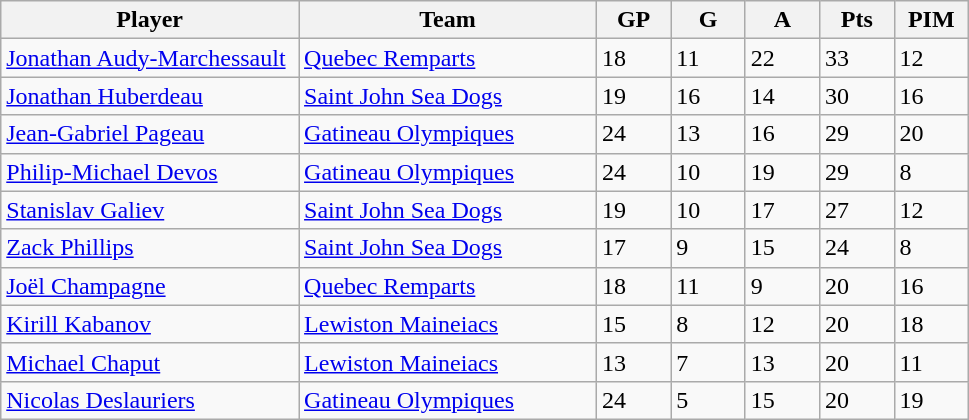<table class="wikitable">
<tr>
<th bgcolor="#DDDDFF" width="30%">Player</th>
<th bgcolor="#DDDDFF" width="30%">Team</th>
<th bgcolor="#DDDDFF" width="7.5%">GP</th>
<th bgcolor="#DDDDFF" width="7.5%">G</th>
<th bgcolor="#DDDDFF" width="7.5%">A</th>
<th bgcolor="#DDDDFF" width="7.5%">Pts</th>
<th bgcolor="#DDDDFF" width="7.5%">PIM</th>
</tr>
<tr>
<td><a href='#'>Jonathan Audy-Marchessault</a></td>
<td><a href='#'>Quebec Remparts</a></td>
<td>18</td>
<td>11</td>
<td>22</td>
<td>33</td>
<td>12</td>
</tr>
<tr>
<td><a href='#'>Jonathan Huberdeau</a></td>
<td><a href='#'>Saint John Sea Dogs</a></td>
<td>19</td>
<td>16</td>
<td>14</td>
<td>30</td>
<td>16</td>
</tr>
<tr>
<td><a href='#'>Jean-Gabriel Pageau</a></td>
<td><a href='#'>Gatineau Olympiques</a></td>
<td>24</td>
<td>13</td>
<td>16</td>
<td>29</td>
<td>20</td>
</tr>
<tr>
<td><a href='#'>Philip-Michael Devos</a></td>
<td><a href='#'>Gatineau Olympiques</a></td>
<td>24</td>
<td>10</td>
<td>19</td>
<td>29</td>
<td>8</td>
</tr>
<tr>
<td><a href='#'>Stanislav Galiev</a></td>
<td><a href='#'>Saint John Sea Dogs</a></td>
<td>19</td>
<td>10</td>
<td>17</td>
<td>27</td>
<td>12</td>
</tr>
<tr>
<td><a href='#'>Zack Phillips</a></td>
<td><a href='#'>Saint John Sea Dogs</a></td>
<td>17</td>
<td>9</td>
<td>15</td>
<td>24</td>
<td>8</td>
</tr>
<tr>
<td><a href='#'>Joël Champagne</a></td>
<td><a href='#'>Quebec Remparts</a></td>
<td>18</td>
<td>11</td>
<td>9</td>
<td>20</td>
<td>16</td>
</tr>
<tr>
<td><a href='#'>Kirill Kabanov</a></td>
<td><a href='#'>Lewiston Maineiacs</a></td>
<td>15</td>
<td>8</td>
<td>12</td>
<td>20</td>
<td>18</td>
</tr>
<tr>
<td><a href='#'>Michael Chaput</a></td>
<td><a href='#'>Lewiston Maineiacs</a></td>
<td>13</td>
<td>7</td>
<td>13</td>
<td>20</td>
<td>11</td>
</tr>
<tr>
<td><a href='#'>Nicolas Deslauriers</a></td>
<td><a href='#'>Gatineau Olympiques</a></td>
<td>24</td>
<td>5</td>
<td>15</td>
<td>20</td>
<td>19</td>
</tr>
</table>
